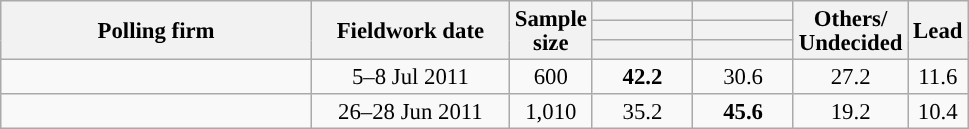<table class="wikitable collapsible" style="text-align:center; font-size:95%; line-height:16px;">
<tr>
<th rowspan="3" style="width:200px;">Polling firm</th>
<th rowspan="3" style="width:125px;">Fieldwork date</th>
<th rowspan="3" style="width:40px;">Sample size</th>
<th class="unsortable" style="width:60px;"></th>
<th class="unsortable" style="width:60px;"></th>
<th rowspan="3" style="width:60px;">Others/<br>Undecided</th>
<th rowspan="3" style="width:30px;">Lead</th>
</tr>
<tr>
<th style="color:inherit;background:"></th>
<th style="color:inherit;background:"></th>
</tr>
<tr>
<th></th>
<th></th>
</tr>
<tr>
<td></td>
<td>5–8 Jul 2011</td>
<td>600</td>
<td><strong>42.2</strong></td>
<td>30.6</td>
<td>27.2</td>
<td style="background:">11.6</td>
</tr>
<tr>
<td></td>
<td>26–28 Jun 2011</td>
<td>1,010</td>
<td>35.2</td>
<td><strong>45.6</strong></td>
<td>19.2</td>
<td style="background:">10.4</td>
</tr>
</table>
